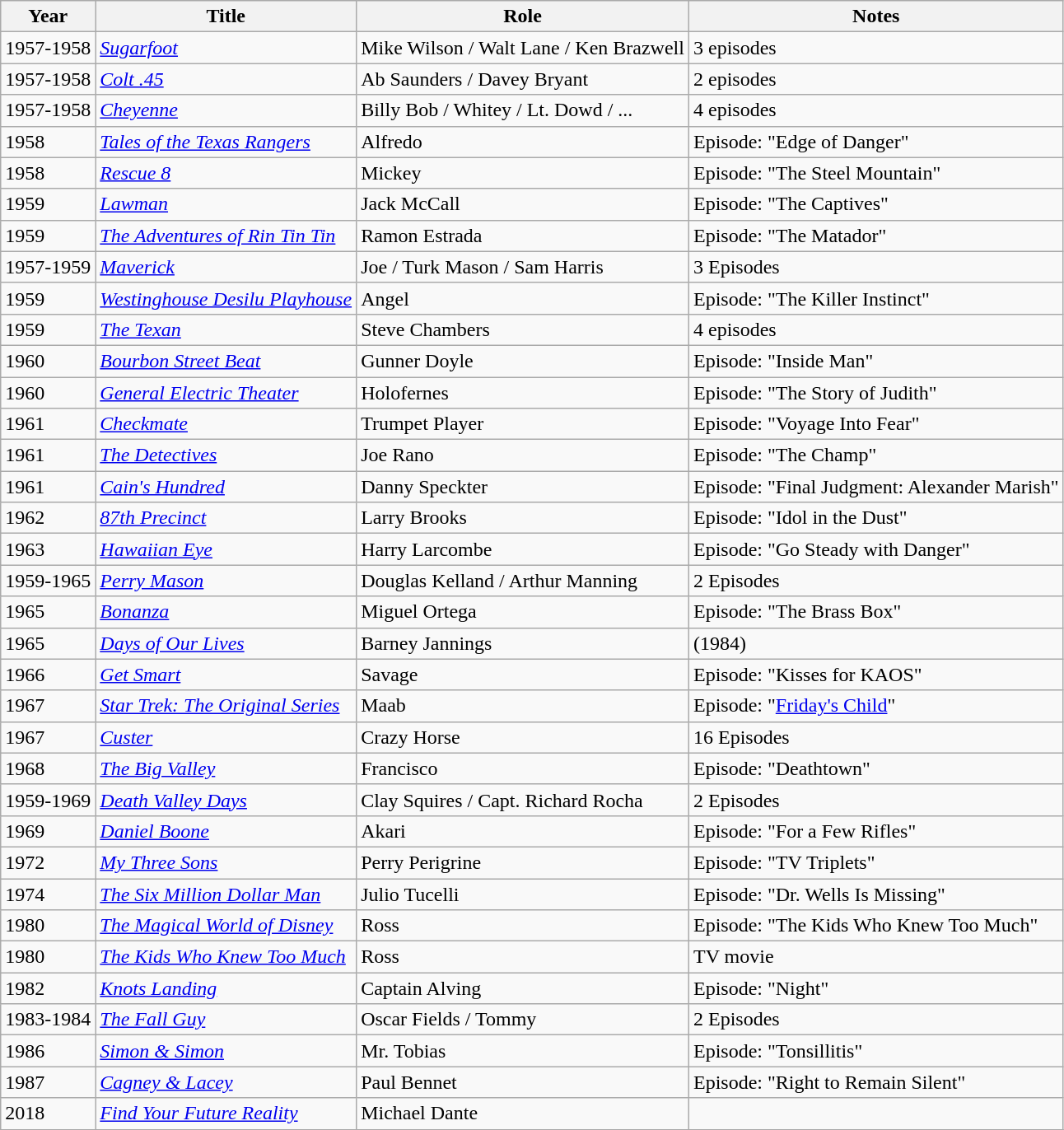<table class="wikitable sortable">
<tr>
<th>Year</th>
<th>Title</th>
<th>Role</th>
<th class="unsortable">Notes</th>
</tr>
<tr>
<td>1957-1958</td>
<td><em><a href='#'>Sugarfoot</a></em></td>
<td>Mike Wilson / Walt Lane / Ken Brazwell</td>
<td>3 episodes</td>
</tr>
<tr>
<td>1957-1958</td>
<td><em><a href='#'>Colt .45</a></em></td>
<td>Ab Saunders / Davey Bryant</td>
<td>2 episodes</td>
</tr>
<tr>
<td>1957-1958</td>
<td><em><a href='#'>Cheyenne</a></em></td>
<td>Billy Bob / Whitey / Lt. Dowd / ...</td>
<td>4 episodes</td>
</tr>
<tr>
<td>1958</td>
<td><em><a href='#'>Tales of the Texas Rangers</a></em></td>
<td>Alfredo</td>
<td>Episode: "Edge of Danger"</td>
</tr>
<tr>
<td>1958</td>
<td><em><a href='#'>Rescue 8</a></em></td>
<td>Mickey</td>
<td>Episode: "The Steel Mountain"</td>
</tr>
<tr>
<td>1959</td>
<td><em><a href='#'>Lawman</a></em></td>
<td>Jack McCall</td>
<td>Episode: "The Captives"</td>
</tr>
<tr>
<td>1959</td>
<td><em><a href='#'>The Adventures of Rin Tin Tin</a></em></td>
<td>Ramon Estrada</td>
<td>Episode: "The Matador"</td>
</tr>
<tr>
<td>1957-1959</td>
<td><em><a href='#'>Maverick</a></em></td>
<td>Joe / Turk Mason / Sam Harris</td>
<td>3 Episodes</td>
</tr>
<tr>
<td>1959</td>
<td><em><a href='#'>Westinghouse Desilu Playhouse</a></em></td>
<td>Angel</td>
<td>Episode: "The Killer Instinct"</td>
</tr>
<tr>
<td>1959</td>
<td><em><a href='#'>The Texan</a></em></td>
<td>Steve Chambers</td>
<td>4 episodes</td>
</tr>
<tr>
<td>1960</td>
<td><em><a href='#'>Bourbon Street Beat</a></em></td>
<td>Gunner Doyle</td>
<td>Episode: "Inside Man"</td>
</tr>
<tr>
<td>1960</td>
<td><em><a href='#'>General Electric Theater</a></em></td>
<td>Holofernes</td>
<td>Episode: "The Story of Judith"</td>
</tr>
<tr>
<td>1961</td>
<td><em><a href='#'>Checkmate</a></em></td>
<td>Trumpet Player</td>
<td>Episode: "Voyage Into Fear"</td>
</tr>
<tr>
<td>1961</td>
<td><em><a href='#'>The Detectives</a></em></td>
<td>Joe Rano</td>
<td>Episode: "The Champ"</td>
</tr>
<tr>
<td>1961</td>
<td><em><a href='#'>Cain's Hundred</a></em></td>
<td>Danny Speckter</td>
<td>Episode: "Final Judgment: Alexander Marish"</td>
</tr>
<tr>
<td>1962</td>
<td><em><a href='#'>87th Precinct</a></em></td>
<td>Larry Brooks</td>
<td>Episode: "Idol in the Dust"</td>
</tr>
<tr>
<td>1963</td>
<td><em><a href='#'>Hawaiian Eye</a></em></td>
<td>Harry Larcombe</td>
<td>Episode: "Go Steady with Danger"</td>
</tr>
<tr>
<td>1959-1965</td>
<td><em><a href='#'>Perry Mason</a></em></td>
<td>Douglas Kelland / Arthur Manning</td>
<td>2 Episodes</td>
</tr>
<tr>
<td>1965</td>
<td><em><a href='#'>Bonanza</a></em></td>
<td>Miguel Ortega</td>
<td>Episode: "The Brass Box"</td>
</tr>
<tr>
<td>1965</td>
<td><em><a href='#'>Days of Our Lives</a></em></td>
<td>Barney Jannings</td>
<td>(1984)</td>
</tr>
<tr>
<td>1966</td>
<td><em><a href='#'>Get Smart</a></em></td>
<td>Savage</td>
<td>Episode: "Kisses for KAOS"</td>
</tr>
<tr>
<td>1967</td>
<td><em><a href='#'>Star Trek: The Original Series</a></em></td>
<td>Maab</td>
<td>Episode: "<a href='#'>Friday's Child</a>"</td>
</tr>
<tr>
<td>1967</td>
<td><em><a href='#'>Custer</a></em></td>
<td>Crazy Horse</td>
<td>16 Episodes</td>
</tr>
<tr>
<td>1968</td>
<td><em><a href='#'>The Big Valley</a></em></td>
<td>Francisco</td>
<td>Episode: "Deathtown"</td>
</tr>
<tr>
<td>1959-1969</td>
<td><em><a href='#'>Death Valley Days</a></em></td>
<td>Clay Squires / Capt. Richard Rocha</td>
<td>2 Episodes</td>
</tr>
<tr>
<td>1969</td>
<td><em><a href='#'>Daniel Boone</a></em></td>
<td>Akari</td>
<td>Episode: "For a Few Rifles"</td>
</tr>
<tr>
<td>1972</td>
<td><em><a href='#'>My Three Sons</a></em></td>
<td>Perry Perigrine</td>
<td>Episode: "TV Triplets"</td>
</tr>
<tr>
<td>1974</td>
<td><em><a href='#'>The Six Million Dollar Man</a></em></td>
<td>Julio Tucelli</td>
<td>Episode: "Dr. Wells Is Missing"</td>
</tr>
<tr>
<td>1980</td>
<td><em><a href='#'>The Magical World of Disney</a></em></td>
<td>Ross</td>
<td>Episode: "The Kids Who Knew Too Much"</td>
</tr>
<tr>
<td>1980</td>
<td><em><a href='#'>The Kids Who Knew Too Much</a></em></td>
<td>Ross</td>
<td>TV movie</td>
</tr>
<tr>
<td>1982</td>
<td><em><a href='#'>Knots Landing</a></em></td>
<td>Captain Alving</td>
<td>Episode: "Night"</td>
</tr>
<tr>
<td>1983-1984</td>
<td><em><a href='#'>The Fall Guy</a></em></td>
<td>Oscar Fields / Tommy</td>
<td>2 Episodes</td>
</tr>
<tr>
<td>1986</td>
<td><em><a href='#'>Simon & Simon</a></em></td>
<td>Mr. Tobias</td>
<td>Episode: "Tonsillitis"</td>
</tr>
<tr>
<td>1987</td>
<td><em><a href='#'>Cagney & Lacey</a></em></td>
<td>Paul Bennet</td>
<td>Episode: "Right to Remain Silent"</td>
</tr>
<tr>
<td>2018</td>
<td><em><a href='#'>Find Your Future Reality</a></em></td>
<td>Michael Dante</td>
<td></td>
</tr>
<tr>
</tr>
</table>
